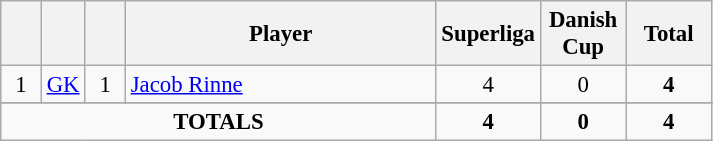<table class="wikitable sortable" style="font-size: 95%; text-align: center;">
<tr>
<th width=20></th>
<th width=20></th>
<th width=20></th>
<th width=200>Player</th>
<th width=50>Superliga</th>
<th width=50>Danish Cup</th>
<th width=50>Total</th>
</tr>
<tr>
<td rowspan=1>1</td>
<td><a href='#'>GK</a></td>
<td>1</td>
<td align=left> <a href='#'>Jacob Rinne</a></td>
<td>4</td>
<td>0</td>
<td><strong>4</strong></td>
</tr>
<tr>
</tr>
<tr>
</tr>
<tr>
<td colspan="4"><strong>TOTALS</strong></td>
<td><strong>4</strong></td>
<td><strong>0</strong></td>
<td><strong>4</strong></td>
</tr>
</table>
